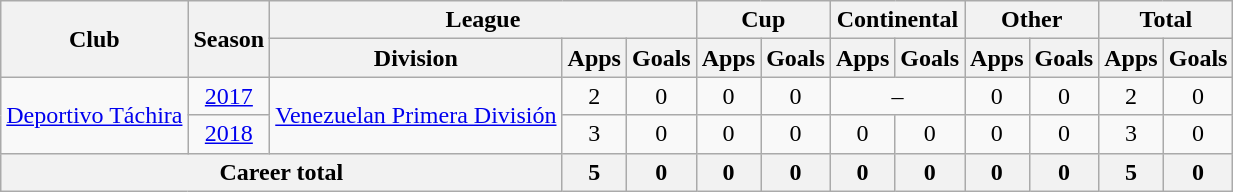<table class="wikitable" style="text-align: center">
<tr>
<th rowspan="2">Club</th>
<th rowspan="2">Season</th>
<th colspan="3">League</th>
<th colspan="2">Cup</th>
<th colspan="2">Continental</th>
<th colspan="2">Other</th>
<th colspan="2">Total</th>
</tr>
<tr>
<th>Division</th>
<th>Apps</th>
<th>Goals</th>
<th>Apps</th>
<th>Goals</th>
<th>Apps</th>
<th>Goals</th>
<th>Apps</th>
<th>Goals</th>
<th>Apps</th>
<th>Goals</th>
</tr>
<tr>
<td rowspan="2"><a href='#'>Deportivo Táchira</a></td>
<td><a href='#'>2017</a></td>
<td rowspan="2"><a href='#'>Venezuelan Primera División</a></td>
<td>2</td>
<td>0</td>
<td>0</td>
<td>0</td>
<td colspan="2">–</td>
<td>0</td>
<td>0</td>
<td>2</td>
<td>0</td>
</tr>
<tr>
<td><a href='#'>2018</a></td>
<td>3</td>
<td>0</td>
<td>0</td>
<td>0</td>
<td>0</td>
<td>0</td>
<td>0</td>
<td>0</td>
<td>3</td>
<td>0</td>
</tr>
<tr>
<th colspan="3"><strong>Career total</strong></th>
<th>5</th>
<th>0</th>
<th>0</th>
<th>0</th>
<th>0</th>
<th>0</th>
<th>0</th>
<th>0</th>
<th>5</th>
<th>0</th>
</tr>
</table>
